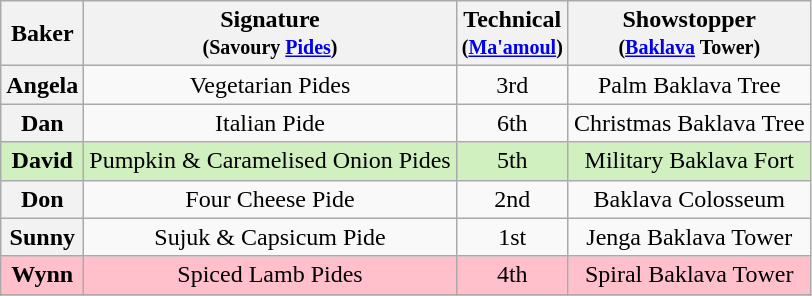<table class="wikitable sortable" style="text-align:center">
<tr>
<th>Baker</th>
<th class="unsortable">Signature<br><small>(Savoury <a href='#'>Pides</a>)</small></th>
<th>Technical<br><small>(<a href='#'>Ma'amoul</a>)</small></th>
<th class="unsortable">Showstopper<br><small>(<a href='#'>Baklava</a> Tower)</small></th>
</tr>
<tr>
<th>Angela</th>
<td>Vegetarian Pides</td>
<td>3rd</td>
<td>Palm Baklava Tree</td>
</tr>
<tr>
<th>Dan</th>
<td>Italian Pide</td>
<td>6th</td>
<td>Christmas Baklava Tree</td>
</tr>
<tr style="background:#d0f0c0;">
<th style="background:#d0f0c0;">David</th>
<td>Pumpkin & Caramelised Onion Pides</td>
<td>5th</td>
<td>Military Baklava Fort</td>
</tr>
<tr>
<th>Don</th>
<td>Four Cheese Pide</td>
<td>2nd</td>
<td>Baklava Colosseum</td>
</tr>
<tr>
<th>Sunny</th>
<td>Sujuk & Capsicum Pide</td>
<td>1st</td>
<td>Jenga Baklava Tower</td>
</tr>
<tr style="background:Pink;">
<th style="background:Pink;">Wynn</th>
<td>Spiced Lamb Pides</td>
<td>4th</td>
<td>Spiral Baklava Tower</td>
</tr>
<tr>
</tr>
</table>
